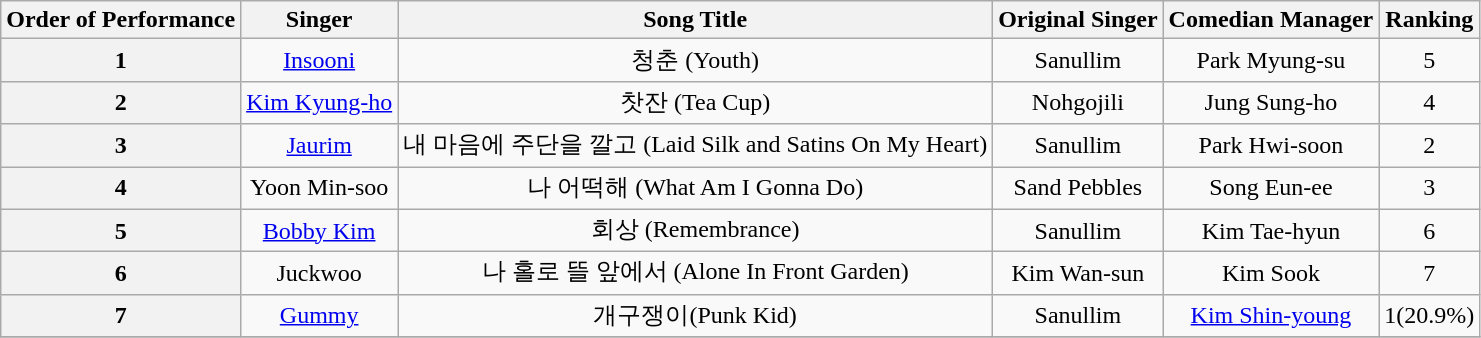<table class="wikitable">
<tr>
<th>Order of Performance</th>
<th>Singer</th>
<th>Song Title</th>
<th>Original Singer</th>
<th>Comedian Manager</th>
<th>Ranking</th>
</tr>
<tr align="center">
<th>1</th>
<td><a href='#'>Insooni</a></td>
<td>청춘 (Youth)</td>
<td>Sanullim</td>
<td>Park Myung-su</td>
<td>5</td>
</tr>
<tr align="center">
<th>2</th>
<td><a href='#'>Kim Kyung-ho</a></td>
<td>찻잔 (Tea Cup)</td>
<td>Nohgojili</td>
<td>Jung Sung-ho</td>
<td>4</td>
</tr>
<tr align="center">
<th>3</th>
<td><a href='#'>Jaurim</a></td>
<td>내 마음에 주단을 깔고 (Laid Silk and Satins On My Heart)</td>
<td>Sanullim</td>
<td>Park Hwi-soon</td>
<td>2</td>
</tr>
<tr align="center">
<th>4</th>
<td>Yoon Min-soo</td>
<td>나 어떡해 (What Am I Gonna Do)</td>
<td>Sand Pebbles</td>
<td>Song Eun-ee</td>
<td>3</td>
</tr>
<tr align="center">
<th>5</th>
<td><a href='#'>Bobby Kim</a></td>
<td>회상 (Remembrance)</td>
<td>Sanullim</td>
<td>Kim Tae-hyun</td>
<td>6</td>
</tr>
<tr align="center">
<th>6</th>
<td>Juckwoo</td>
<td>나 홀로 뜰 앞에서 (Alone In Front Garden)</td>
<td>Kim Wan-sun</td>
<td>Kim Sook</td>
<td>7</td>
</tr>
<tr align="center">
<th>7</th>
<td><a href='#'>Gummy</a></td>
<td>개구쟁이(Punk Kid)</td>
<td>Sanullim</td>
<td><a href='#'>Kim Shin-young</a></td>
<td>1(20.9%)</td>
</tr>
<tr>
</tr>
</table>
